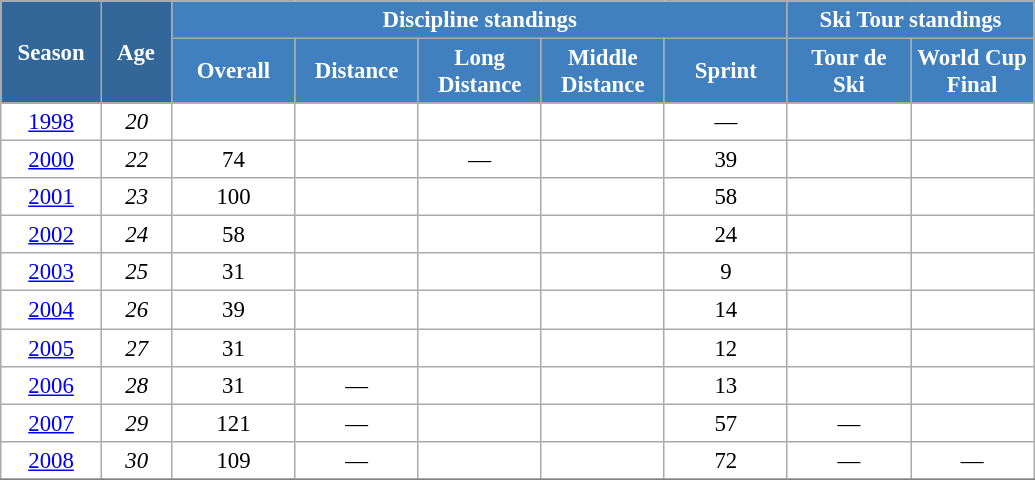<table class="wikitable" style="font-size:95%; text-align:center; border:grey solid 1px; border-collapse:collapse; background:#ffffff;">
<tr>
<th style="background-color:#369; color:white; width:60px;" rowspan="2"> Season </th>
<th style="background-color:#369; color:white; width:40px;" rowspan="2"> Age </th>
<th style="background-color:#4180be; color:white;" colspan="5">Discipline standings</th>
<th style="background-color:#4180be; color:white;" colspan="2">Ski Tour standings</th>
</tr>
<tr>
<th style="background-color:#4180be; color:white; width:75px;">Overall</th>
<th style="background-color:#4180be; color:white; width:75px;">Distance</th>
<th style="background-color:#4180be; color:white; width:75px;">Long Distance</th>
<th style="background-color:#4180be; color:white; width:75px;">Middle Distance</th>
<th style="background-color:#4180be; color:white; width:75px;">Sprint</th>
<th style="background-color:#4180be; color:white; width:75px;">Tour de<br>Ski</th>
<th style="background-color:#4180be; color:white; width:75px;">World Cup<br>Final</th>
</tr>
<tr>
<td><a href='#'>1998</a></td>
<td><em>20</em></td>
<td></td>
<td></td>
<td></td>
<td></td>
<td>—</td>
<td></td>
<td></td>
</tr>
<tr>
<td><a href='#'>2000</a></td>
<td><em>22</em></td>
<td>74</td>
<td></td>
<td>—</td>
<td></td>
<td>39</td>
<td></td>
<td></td>
</tr>
<tr>
<td><a href='#'>2001</a></td>
<td><em>23</em></td>
<td>100</td>
<td></td>
<td></td>
<td></td>
<td>58</td>
<td></td>
<td></td>
</tr>
<tr>
<td><a href='#'>2002</a></td>
<td><em>24</em></td>
<td>58</td>
<td></td>
<td></td>
<td></td>
<td>24</td>
<td></td>
<td></td>
</tr>
<tr>
<td><a href='#'>2003</a></td>
<td><em>25</em></td>
<td>31</td>
<td></td>
<td></td>
<td></td>
<td>9</td>
<td></td>
<td></td>
</tr>
<tr>
<td><a href='#'>2004</a></td>
<td><em>26</em></td>
<td>39</td>
<td></td>
<td></td>
<td></td>
<td>14</td>
<td></td>
<td></td>
</tr>
<tr>
<td><a href='#'>2005</a></td>
<td><em>27</em></td>
<td>31</td>
<td></td>
<td></td>
<td></td>
<td>12</td>
<td></td>
<td></td>
</tr>
<tr>
<td><a href='#'>2006</a></td>
<td><em>28</em></td>
<td>31</td>
<td>—</td>
<td></td>
<td></td>
<td>13</td>
<td></td>
<td></td>
</tr>
<tr>
<td><a href='#'>2007</a></td>
<td><em>29</em></td>
<td>121</td>
<td>—</td>
<td></td>
<td></td>
<td>57</td>
<td>—</td>
<td></td>
</tr>
<tr>
<td><a href='#'>2008</a></td>
<td><em>30</em></td>
<td>109</td>
<td>—</td>
<td></td>
<td></td>
<td>72</td>
<td>—</td>
<td>—</td>
</tr>
<tr>
</tr>
</table>
